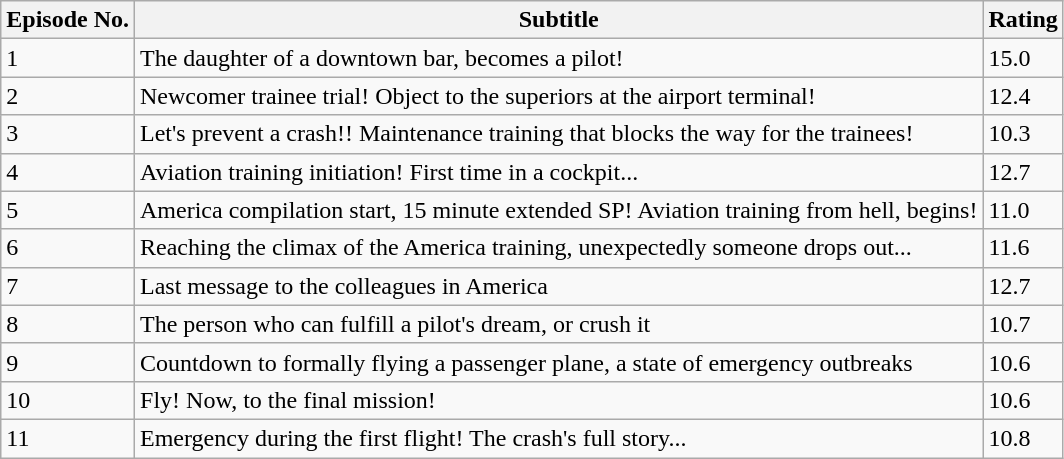<table class="wikitable">
<tr>
<th>Episode No.</th>
<th>Subtitle</th>
<th>Rating</th>
</tr>
<tr>
<td>1</td>
<td>The daughter of a downtown bar, becomes a pilot!</td>
<td>15.0</td>
</tr>
<tr>
<td>2</td>
<td>Newcomer trainee trial! Object to the superiors at the airport terminal!</td>
<td>12.4</td>
</tr>
<tr>
<td>3</td>
<td>Let's prevent a crash!! Maintenance training that blocks the way for the trainees!</td>
<td>10.3</td>
</tr>
<tr>
<td>4</td>
<td>Aviation training initiation! First time in a cockpit...</td>
<td>12.7</td>
</tr>
<tr>
<td>5</td>
<td>America compilation start, 15 minute extended SP! Aviation training from hell, begins!</td>
<td>11.0</td>
</tr>
<tr>
<td>6</td>
<td>Reaching the climax of the America training, unexpectedly someone drops out...</td>
<td>11.6</td>
</tr>
<tr>
<td>7</td>
<td>Last message to the colleagues in America</td>
<td>12.7</td>
</tr>
<tr>
<td>8</td>
<td>The person who can fulfill a pilot's dream, or crush it</td>
<td>10.7</td>
</tr>
<tr>
<td>9</td>
<td>Countdown to formally flying a passenger plane, a state of emergency outbreaks</td>
<td>10.6</td>
</tr>
<tr>
<td>10</td>
<td>Fly! Now, to the final mission!</td>
<td>10.6</td>
</tr>
<tr>
<td>11</td>
<td>Emergency during the first flight! The crash's full story...</td>
<td>10.8</td>
</tr>
</table>
